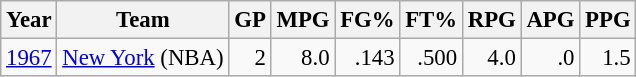<table class="wikitable sortable" style="font-size:95%; text-align:right;">
<tr>
<th>Year</th>
<th>Team</th>
<th>GP</th>
<th>MPG</th>
<th>FG%</th>
<th>FT%</th>
<th>RPG</th>
<th>APG</th>
<th>PPG</th>
</tr>
<tr>
<td style="text-align:left;"><a href='#'>1967</a></td>
<td style="text-align:left;"><a href='#'>New York</a> (NBA)</td>
<td>2</td>
<td>8.0</td>
<td>.143</td>
<td>.500</td>
<td>4.0</td>
<td>.0</td>
<td>1.5</td>
</tr>
</table>
